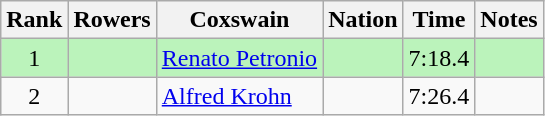<table class="wikitable sortable" style="text-align:center">
<tr>
<th>Rank</th>
<th>Rowers</th>
<th>Coxswain</th>
<th>Nation</th>
<th>Time</th>
<th>Notes</th>
</tr>
<tr bgcolor=bbf3bb>
<td>1</td>
<td align=left></td>
<td align=left><a href='#'>Renato Petronio</a></td>
<td align=left></td>
<td>7:18.4</td>
<td></td>
</tr>
<tr>
<td>2</td>
<td align=left></td>
<td align=left><a href='#'>Alfred Krohn</a></td>
<td align=left></td>
<td>7:26.4</td>
<td></td>
</tr>
</table>
